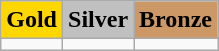<table class="wikitable">
<tr>
<td align=center bgcolor=gold> <strong>Gold</strong></td>
<td align=center bgcolor=silver> <strong>Silver</strong></td>
<td align=center bgcolor=cc9966> <strong>Bronze</strong></td>
</tr>
<tr>
<td></td>
<td></td>
<td></td>
</tr>
</table>
